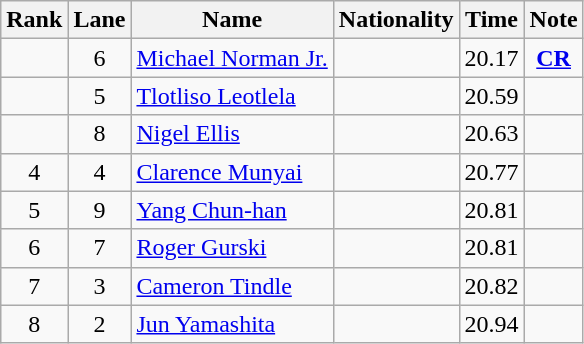<table class="wikitable sortable" style="text-align:center">
<tr>
<th>Rank</th>
<th>Lane</th>
<th>Name</th>
<th>Nationality</th>
<th>Time</th>
<th>Note</th>
</tr>
<tr>
<td></td>
<td>6</td>
<td align=left><a href='#'>Michael Norman Jr.</a></td>
<td align=left></td>
<td>20.17</td>
<td><strong><a href='#'>CR</a></strong></td>
</tr>
<tr>
<td></td>
<td>5</td>
<td align=left><a href='#'>Tlotliso Leotlela</a></td>
<td align=left></td>
<td>20.59</td>
<td></td>
</tr>
<tr>
<td></td>
<td>8</td>
<td align=left><a href='#'>Nigel Ellis</a></td>
<td align=left></td>
<td>20.63</td>
<td></td>
</tr>
<tr>
<td>4</td>
<td>4</td>
<td align=left><a href='#'>Clarence Munyai</a></td>
<td align=left></td>
<td>20.77</td>
<td></td>
</tr>
<tr>
<td>5</td>
<td>9</td>
<td align=left><a href='#'>Yang Chun-han</a></td>
<td align=left></td>
<td>20.81</td>
<td></td>
</tr>
<tr>
<td>6</td>
<td>7</td>
<td align=left><a href='#'>Roger Gurski</a></td>
<td align=left></td>
<td>20.81</td>
<td></td>
</tr>
<tr>
<td>7</td>
<td>3</td>
<td align=left><a href='#'>Cameron Tindle</a></td>
<td align=left></td>
<td>20.82</td>
<td></td>
</tr>
<tr>
<td>8</td>
<td>2</td>
<td align=left><a href='#'>Jun Yamashita</a></td>
<td align=left></td>
<td>20.94</td>
<td></td>
</tr>
</table>
